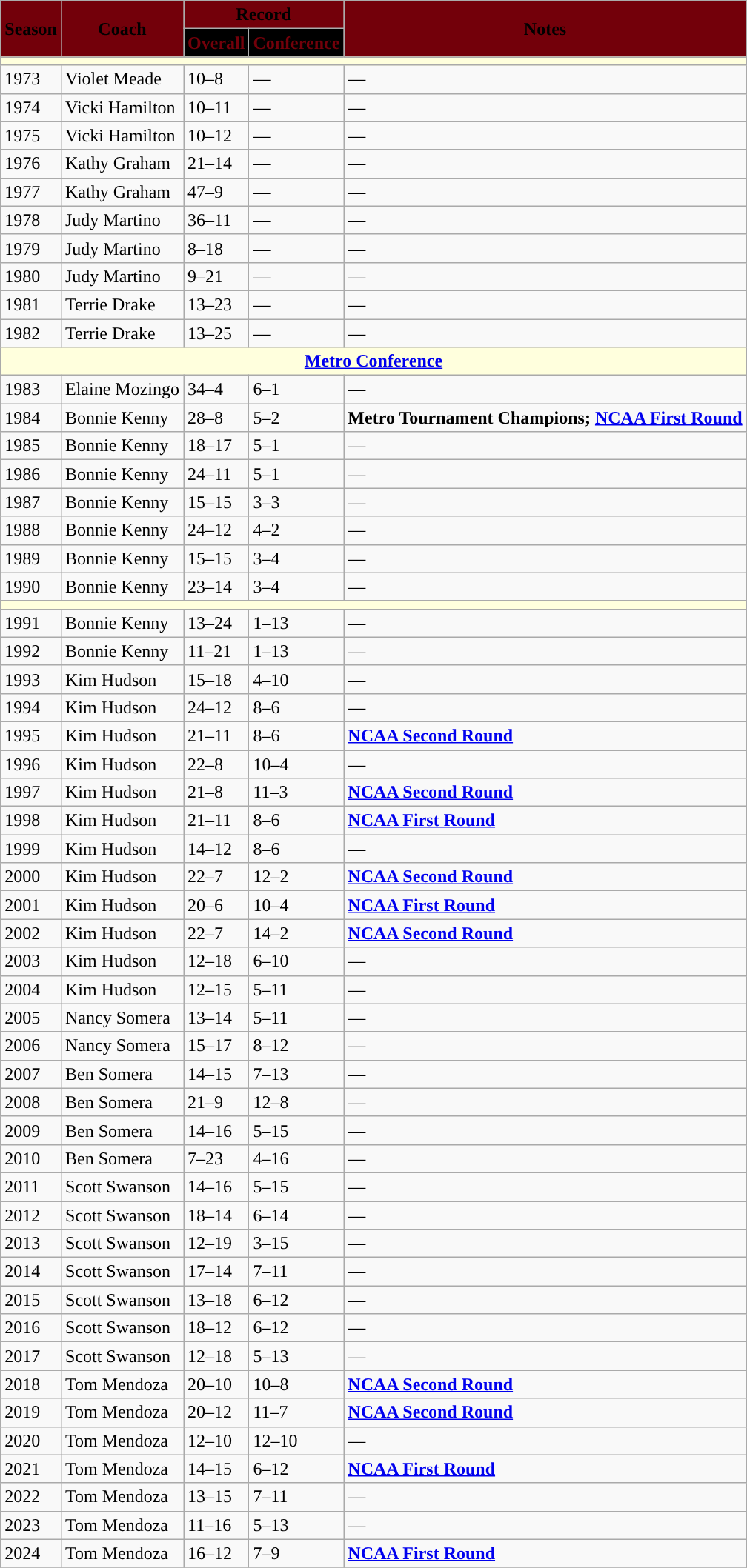<table class="wikitable">
<tr>
<th rowspan="2" style="background: #73000A; color:black;">Season</th>
<th rowspan="2" style="background: #73000A; color:black;">Coach</th>
<th colspan="2" style="background: #73000A; color:black;">Record</th>
<th rowspan="2" style="background: #73000A; color:black;">Notes</th>
</tr>
<tr>
<td width="70px" align="center" style="width:20px; background: black; color:#73000A; text-align:center"><strong>Overall</strong></td>
<td width="40px" align="center" style="width:20px; background: black; color:#73000A; text-align:center"><strong>Conference</strong></td>
</tr>
<tr style="background: #ffffdd;">
<td colspan="5"></td>
</tr>
<tr>
<td>1973</td>
<td>Violet Meade</td>
<td>10–8</td>
<td>—</td>
<td>—</td>
</tr>
<tr>
<td>1974</td>
<td>Vicki Hamilton</td>
<td>10–11</td>
<td>—</td>
<td>—</td>
</tr>
<tr>
<td>1975</td>
<td>Vicki Hamilton</td>
<td>10–12</td>
<td>—</td>
<td>—</td>
</tr>
<tr>
<td>1976</td>
<td>Kathy Graham</td>
<td>21–14</td>
<td>—</td>
<td>—</td>
</tr>
<tr>
<td>1977</td>
<td>Kathy Graham</td>
<td>47–9</td>
<td>—</td>
<td>—</td>
</tr>
<tr>
<td>1978</td>
<td>Judy Martino</td>
<td>36–11</td>
<td>—</td>
<td>—</td>
</tr>
<tr>
<td>1979</td>
<td>Judy Martino</td>
<td>8–18</td>
<td>—</td>
<td>—</td>
</tr>
<tr>
<td>1980</td>
<td>Judy Martino</td>
<td>9–21</td>
<td>—</td>
<td>—</td>
</tr>
<tr>
<td>1981</td>
<td>Terrie Drake</td>
<td>13–23</td>
<td>—</td>
<td>—</td>
</tr>
<tr>
<td>1982</td>
<td>Terrie Drake</td>
<td>13–25</td>
<td>—</td>
<td>—</td>
</tr>
<tr style="background: #ffffdd;">
<td colspan="5" style="text-align:center;"><strong><a href='#'>Metro Conference</a></strong></td>
</tr>
<tr>
<td>1983</td>
<td>Elaine Mozingo</td>
<td>34–4</td>
<td>6–1</td>
<td>—</td>
</tr>
<tr>
<td>1984</td>
<td>Bonnie Kenny</td>
<td>28–8</td>
<td>5–2</td>
<td><strong>Metro Tournament Champions; <a href='#'>NCAA First Round</a></strong></td>
</tr>
<tr>
<td>1985</td>
<td>Bonnie Kenny</td>
<td>18–17</td>
<td>5–1</td>
<td>—</td>
</tr>
<tr>
<td>1986</td>
<td>Bonnie Kenny</td>
<td>24–11</td>
<td>5–1</td>
<td>—</td>
</tr>
<tr>
<td>1987</td>
<td>Bonnie Kenny</td>
<td>15–15</td>
<td>3–3</td>
<td>—</td>
</tr>
<tr>
<td>1988</td>
<td>Bonnie Kenny</td>
<td>24–12</td>
<td>4–2</td>
<td>—</td>
</tr>
<tr>
<td>1989</td>
<td>Bonnie Kenny</td>
<td>15–15</td>
<td>3–4</td>
<td>—</td>
</tr>
<tr>
<td>1990</td>
<td>Bonnie Kenny</td>
<td>23–14</td>
<td>3–4</td>
<td>—</td>
</tr>
<tr style="background: #ffffdd;">
<td colspan="5"></td>
</tr>
<tr>
<td>1991</td>
<td>Bonnie Kenny</td>
<td>13–24</td>
<td>1–13</td>
<td>—</td>
</tr>
<tr>
<td>1992</td>
<td>Bonnie Kenny</td>
<td>11–21</td>
<td>1–13</td>
<td>—</td>
</tr>
<tr>
<td>1993</td>
<td>Kim Hudson</td>
<td>15–18</td>
<td>4–10</td>
<td>—</td>
</tr>
<tr>
<td>1994</td>
<td>Kim Hudson</td>
<td>24–12</td>
<td>8–6</td>
<td>—</td>
</tr>
<tr>
<td>1995</td>
<td>Kim Hudson</td>
<td>21–11</td>
<td>8–6</td>
<td><strong><a href='#'>NCAA Second Round</a></strong></td>
</tr>
<tr>
<td>1996</td>
<td>Kim Hudson</td>
<td>22–8</td>
<td>10–4</td>
<td>—</td>
</tr>
<tr>
<td>1997</td>
<td>Kim Hudson</td>
<td>21–8</td>
<td>11–3</td>
<td><strong><a href='#'>NCAA Second Round</a></strong></td>
</tr>
<tr>
<td>1998</td>
<td>Kim Hudson</td>
<td>21–11</td>
<td>8–6</td>
<td><strong><a href='#'>NCAA First Round</a></strong></td>
</tr>
<tr>
<td>1999</td>
<td>Kim Hudson</td>
<td>14–12</td>
<td>8–6</td>
<td>—</td>
</tr>
<tr>
<td>2000</td>
<td>Kim Hudson</td>
<td>22–7</td>
<td>12–2</td>
<td><strong><a href='#'>NCAA Second Round</a></strong></td>
</tr>
<tr>
<td>2001</td>
<td>Kim Hudson</td>
<td>20–6</td>
<td>10–4</td>
<td><strong><a href='#'>NCAA First Round</a></strong></td>
</tr>
<tr>
<td>2002</td>
<td>Kim Hudson</td>
<td>22–7</td>
<td>14–2</td>
<td><strong><a href='#'>NCAA Second Round</a></strong></td>
</tr>
<tr>
<td>2003</td>
<td>Kim Hudson</td>
<td>12–18</td>
<td>6–10</td>
<td>—</td>
</tr>
<tr>
<td>2004</td>
<td>Kim Hudson</td>
<td>12–15</td>
<td>5–11</td>
<td>—</td>
</tr>
<tr>
<td>2005</td>
<td>Nancy Somera</td>
<td>13–14</td>
<td>5–11</td>
<td>—</td>
</tr>
<tr>
<td>2006</td>
<td>Nancy Somera</td>
<td>15–17</td>
<td>8–12</td>
<td>—</td>
</tr>
<tr>
<td>2007</td>
<td>Ben Somera</td>
<td>14–15</td>
<td>7–13</td>
<td>—</td>
</tr>
<tr>
<td>2008</td>
<td>Ben Somera</td>
<td>21–9</td>
<td>12–8</td>
<td>—</td>
</tr>
<tr>
<td>2009</td>
<td>Ben Somera</td>
<td>14–16</td>
<td>5–15</td>
<td>—</td>
</tr>
<tr>
<td>2010</td>
<td>Ben Somera</td>
<td>7–23</td>
<td>4–16</td>
<td>—</td>
</tr>
<tr>
<td>2011</td>
<td>Scott Swanson</td>
<td>14–16</td>
<td>5–15</td>
<td>—</td>
</tr>
<tr>
<td>2012</td>
<td>Scott Swanson</td>
<td>18–14</td>
<td>6–14</td>
<td>—</td>
</tr>
<tr>
<td>2013</td>
<td>Scott Swanson</td>
<td>12–19</td>
<td>3–15</td>
<td>—</td>
</tr>
<tr>
<td>2014</td>
<td>Scott Swanson</td>
<td>17–14</td>
<td>7–11</td>
<td>—</td>
</tr>
<tr>
<td>2015</td>
<td>Scott Swanson</td>
<td>13–18</td>
<td>6–12</td>
<td>—</td>
</tr>
<tr>
<td>2016</td>
<td>Scott Swanson</td>
<td>18–12</td>
<td>6–12</td>
<td>—</td>
</tr>
<tr>
<td>2017</td>
<td>Scott Swanson</td>
<td>12–18</td>
<td>5–13</td>
<td>—</td>
</tr>
<tr>
<td>2018</td>
<td>Tom Mendoza</td>
<td>20–10</td>
<td>10–8</td>
<td><strong><a href='#'>NCAA Second Round</a></strong></td>
</tr>
<tr>
<td>2019</td>
<td>Tom Mendoza</td>
<td>20–12</td>
<td>11–7</td>
<td><strong><a href='#'>NCAA Second Round</a></strong></td>
</tr>
<tr>
<td>2020</td>
<td>Tom Mendoza</td>
<td>12–10</td>
<td>12–10</td>
<td>—</td>
</tr>
<tr>
<td>2021</td>
<td>Tom Mendoza</td>
<td>14–15</td>
<td>6–12</td>
<td><strong><a href='#'>NCAA First Round</a></strong></td>
</tr>
<tr>
<td>2022</td>
<td>Tom Mendoza</td>
<td>13–15</td>
<td>7–11</td>
<td>—</td>
</tr>
<tr>
<td>2023</td>
<td>Tom Mendoza</td>
<td>11–16</td>
<td>5–13</td>
<td>—</td>
</tr>
<tr>
<td>2024</td>
<td>Tom Mendoza</td>
<td>16–12</td>
<td>7–9</td>
<td><strong><a href='#'>NCAA First Round</a></strong></td>
</tr>
<tr>
</tr>
</table>
